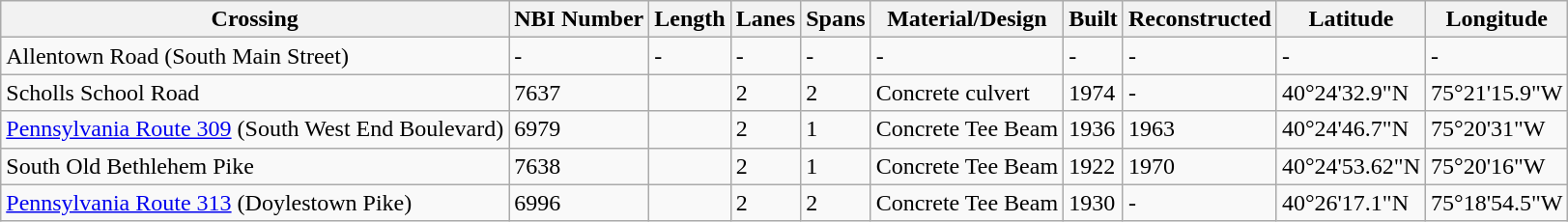<table class="wikitable">
<tr>
<th>Crossing</th>
<th>NBI Number</th>
<th>Length</th>
<th>Lanes</th>
<th>Spans</th>
<th>Material/Design</th>
<th>Built</th>
<th>Reconstructed</th>
<th>Latitude</th>
<th>Longitude</th>
</tr>
<tr>
<td>Allentown Road (South Main Street)</td>
<td>-</td>
<td>-</td>
<td>-</td>
<td>-</td>
<td>-</td>
<td>-</td>
<td>-</td>
<td>-</td>
<td>-</td>
</tr>
<tr>
<td>Scholls School Road</td>
<td>7637</td>
<td></td>
<td>2</td>
<td>2</td>
<td>Concrete culvert</td>
<td>1974</td>
<td>-</td>
<td>40°24'32.9"N</td>
<td>75°21'15.9"W</td>
</tr>
<tr>
<td><a href='#'>Pennsylvania Route 309</a> (South West End Boulevard)</td>
<td>6979</td>
<td></td>
<td>2</td>
<td>1</td>
<td>Concrete Tee Beam</td>
<td>1936</td>
<td>1963</td>
<td>40°24'46.7"N</td>
<td>75°20'31"W</td>
</tr>
<tr>
<td>South Old Bethlehem Pike</td>
<td>7638</td>
<td></td>
<td>2</td>
<td>1</td>
<td>Concrete Tee Beam</td>
<td>1922</td>
<td>1970</td>
<td>40°24'53.62"N</td>
<td>75°20'16"W</td>
</tr>
<tr>
<td><a href='#'>Pennsylvania Route 313</a> (Doylestown Pike)</td>
<td>6996</td>
<td></td>
<td>2</td>
<td>2</td>
<td>Concrete Tee Beam</td>
<td>1930</td>
<td>-</td>
<td>40°26'17.1"N</td>
<td>75°18'54.5"W</td>
</tr>
</table>
